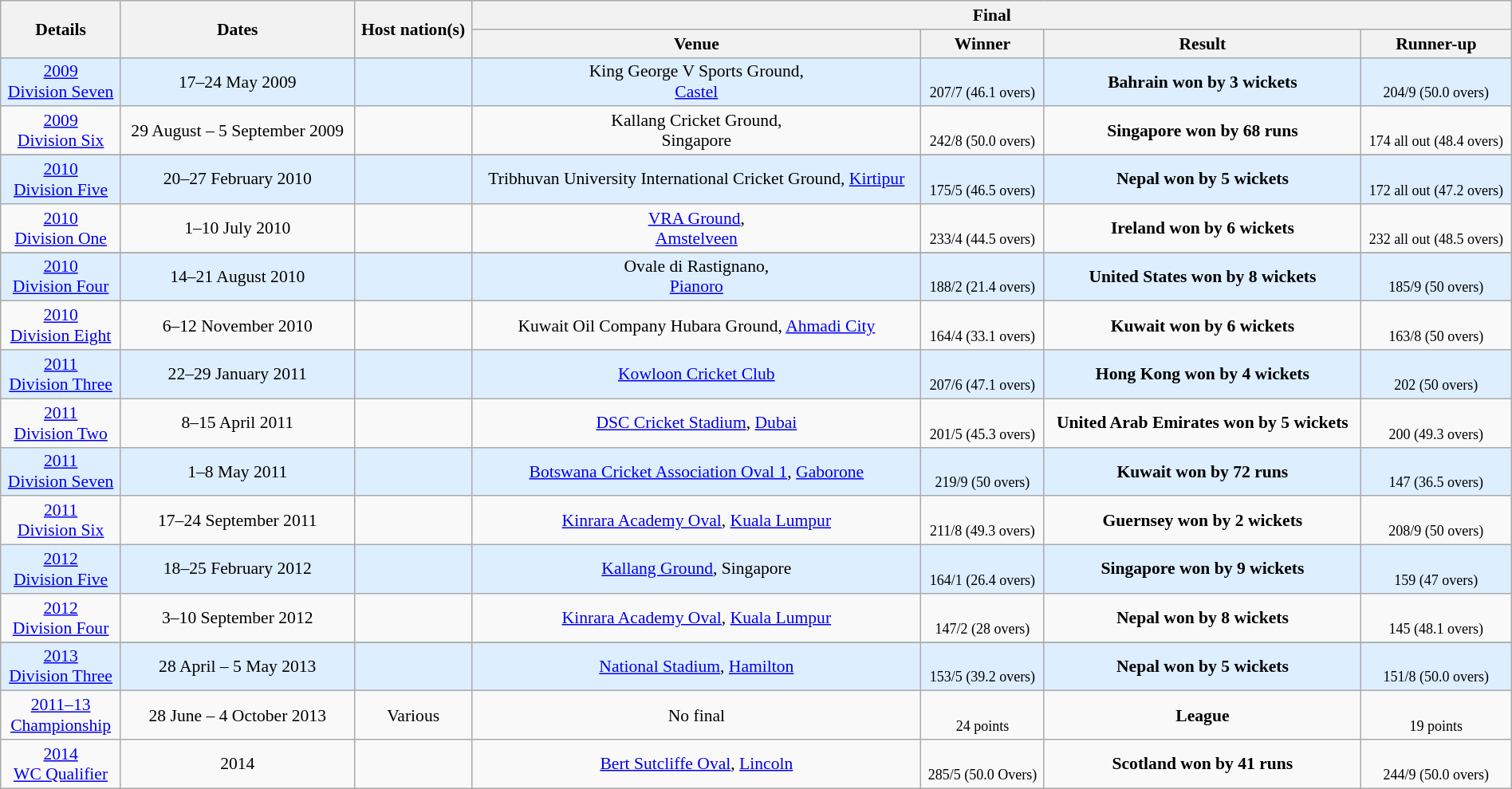<table class="wikitable" style="font-size:90%; width: 100%; text-align: center;">
<tr>
<th rowspan=2>Details</th>
<th rowspan=2>Dates</th>
<th rowspan=2>Host nation(s)</th>
<th colspan=4>Final</th>
</tr>
<tr>
<th>Venue</th>
<th>Winner</th>
<th>Result</th>
<th>Runner-up</th>
</tr>
<tr style="background:#ddeeff">
<td><a href='#'>2009<br>Division Seven</a></td>
<td>17–24 May 2009</td>
<td></td>
<td>King George V Sports Ground,<br><a href='#'>Castel</a></td>
<td><br><small>207/7 (46.1 overs)</small></td>
<td><strong>Bahrain won by 3 wickets</strong><br> </td>
<td><br><small>204/9 (50.0 overs)</small></td>
</tr>
<tr>
<td><a href='#'>2009<br>Division Six</a></td>
<td>29 August – 5 September 2009</td>
<td></td>
<td>Kallang Cricket Ground,<br>Singapore</td>
<td><br><small>242/8 (50.0 overs)</small></td>
<td><strong>Singapore won by 68 runs</strong><br>  </td>
<td><br><small>174 all out (48.4 overs)</small></td>
</tr>
<tr>
</tr>
<tr style="background:#ddeeff">
<td><a href='#'>2010<br>Division Five</a></td>
<td>20–27 February 2010</td>
<td></td>
<td>Tribhuvan University International Cricket Ground, <a href='#'>Kirtipur</a></td>
<td><br><small>175/5 (46.5 overs)</small></td>
<td><strong>Nepal won by 5 wickets</strong><br> </td>
<td><br><small>172 all out (47.2 overs)</small></td>
</tr>
<tr>
<td><a href='#'>2010<br>Division One</a></td>
<td>1–10 July 2010</td>
<td></td>
<td><a href='#'>VRA Ground</a>,<br><a href='#'>Amstelveen</a></td>
<td><br><small>233/4 (44.5 overs)</small></td>
<td><strong>Ireland won by 6 wickets</strong><br> </td>
<td><br><small>232 all out (48.5 overs)</small></td>
</tr>
<tr>
</tr>
<tr style="background:#ddeeff">
<td><a href='#'>2010<br>Division Four</a></td>
<td>14–21 August 2010</td>
<td></td>
<td>Ovale di Rastignano,<br><a href='#'>Pianoro</a></td>
<td><br><small>188/2 (21.4 overs)</small></td>
<td><strong>United States won by 8 wickets</strong><br> </td>
<td><br><small>185/9 (50 overs)</small></td>
</tr>
<tr>
<td><a href='#'>2010<br>Division Eight</a></td>
<td>6–12 November 2010</td>
<td></td>
<td>Kuwait Oil Company Hubara Ground, <a href='#'>Ahmadi City</a></td>
<td><br><small>164/4 (33.1 overs)</small></td>
<td><strong>Kuwait won by 6 wickets</strong><br> </td>
<td><br><small>163/8 (50 overs)</small></td>
</tr>
<tr style="background:#ddeeff">
<td><a href='#'>2011<br>Division Three</a></td>
<td>22–29 January 2011</td>
<td></td>
<td><a href='#'>Kowloon Cricket Club</a></td>
<td><br><small>207/6 (47.1 overs)</small></td>
<td><strong>Hong Kong won by 4 wickets</strong><br></td>
<td><br><small>202 (50 overs)</small></td>
</tr>
<tr>
<td><a href='#'>2011<br>Division Two</a></td>
<td>8–15 April 2011</td>
<td></td>
<td><a href='#'>DSC Cricket Stadium</a>, <a href='#'>Dubai</a></td>
<td><br><small>201/5 (45.3 overs)</small></td>
<td><strong>United Arab Emirates won by 5 wickets</strong><br></td>
<td><br><small>200 (49.3 overs)</small></td>
</tr>
<tr style="background:#ddeeff">
<td><a href='#'>2011<br>Division Seven</a></td>
<td>1–8 May 2011</td>
<td></td>
<td><a href='#'>Botswana Cricket Association Oval 1</a>, <a href='#'>Gaborone</a></td>
<td><br><small>219/9 (50 overs)</small></td>
<td><strong>Kuwait won by 72 runs</strong><br></td>
<td><br><small>147 (36.5 overs)</small></td>
</tr>
<tr>
<td><a href='#'>2011<br>Division Six</a></td>
<td>17–24 September 2011</td>
<td></td>
<td><a href='#'>Kinrara Academy Oval</a>, <a href='#'>Kuala Lumpur</a></td>
<td><br><small>211/8 (49.3 overs)</small></td>
<td><strong>Guernsey won by 2 wickets</strong><br></td>
<td><br><small>208/9 (50 overs)</small></td>
</tr>
<tr style="background:#ddeeff">
<td><a href='#'>2012<br>Division Five</a></td>
<td>18–25 February 2012</td>
<td></td>
<td><a href='#'>Kallang Ground</a>, Singapore</td>
<td><br><small>164/1 (26.4 overs)</small></td>
<td><strong>Singapore won by 9 wickets</strong><br></td>
<td><br><small>159 (47 overs)</small></td>
</tr>
<tr>
<td><a href='#'>2012<br>Division Four</a></td>
<td>3–10 September 2012</td>
<td></td>
<td><a href='#'>Kinrara Academy Oval</a>, <a href='#'>Kuala Lumpur</a></td>
<td><br><small>147/2 (28 overs)</small></td>
<td><strong>Nepal won by 8 wickets</strong><br></td>
<td><br><small>145 (48.1 overs)</small></td>
</tr>
<tr>
</tr>
<tr style="background:#ddeeff">
<td><a href='#'>2013<br>Division Three</a></td>
<td>28 April – 5 May 2013</td>
<td></td>
<td><a href='#'>National Stadium</a>, <a href='#'>Hamilton</a></td>
<td><br><small>153/5 (39.2 overs)</small></td>
<td><strong>Nepal won by 5 wickets</strong><br></td>
<td><br><small>151/8 (50.0 overs)</small></td>
</tr>
<tr>
<td><a href='#'>2011–13<br>Championship</a></td>
<td>28 June – 4 October 2013</td>
<td>Various</td>
<td>No final</td>
<td> <br> <small>24 points</small></td>
<td><strong>League</strong><br></td>
<td><br> <small>19 points</small></td>
</tr>
<tr>
<td><a href='#'>2014<br>WC Qualifier</a></td>
<td>2014</td>
<td></td>
<td><a href='#'>Bert Sutcliffe Oval</a>, <a href='#'>Lincoln</a></td>
<td><br><small>285/5 (50.0 Overs)</small></td>
<td><strong>Scotland won by 41 runs</strong><br> </td>
<td><br><small>244/9 (50.0 overs)</small></td>
</tr>
</table>
